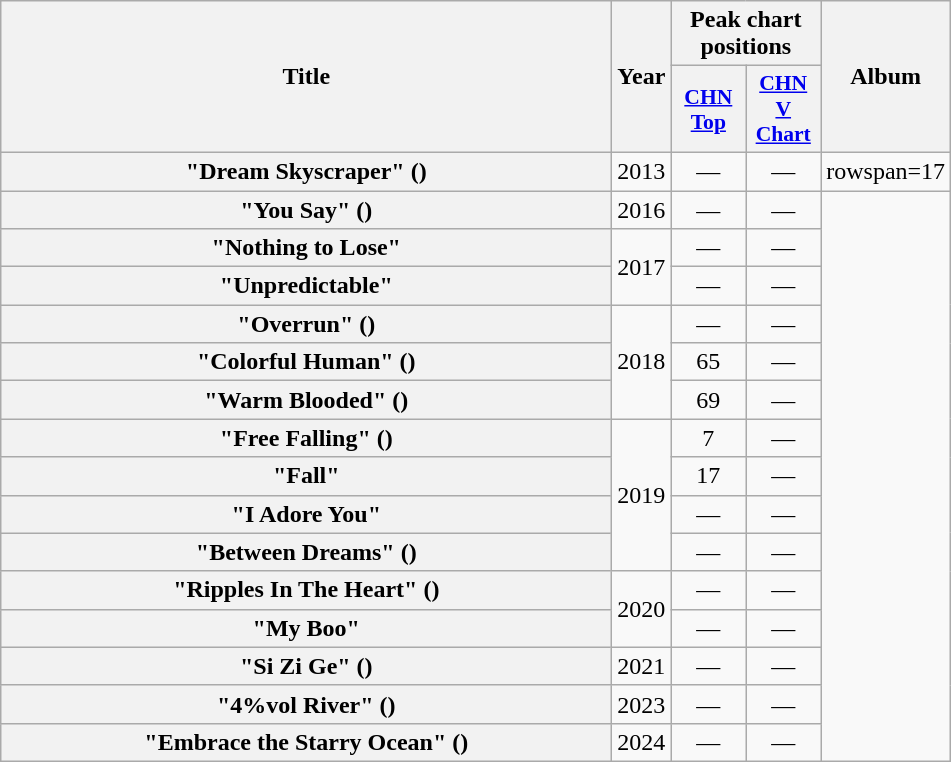<table class="wikitable plainrowheaders" style="text-align:center;">
<tr>
<th rowspan="2" scope="col" style="width:25em;">Title</th>
<th rowspan="2" scope="col">Year</th>
<th colspan="2" scope="col">Peak chart positions</th>
<th rowspan="2" scope="col">Album</th>
</tr>
<tr>
<th scope="col" style="width:3em;font-size:90%;"><a href='#'>CHN Top</a><br></th>
<th scope="col" style="width:3em;font-size:90%;"><a href='#'>CHN V Chart</a></th>
</tr>
<tr>
<th scope="row">"Dream Skyscraper" ()</th>
<td>2013</td>
<td>—</td>
<td>—</td>
<td>rowspan=17 </td>
</tr>
<tr>
<th scope="row">"You Say" ()</th>
<td>2016</td>
<td>—</td>
<td>—</td>
</tr>
<tr>
<th scope="row">"Nothing to Lose"</th>
<td rowspan="2">2017</td>
<td>—</td>
<td>—</td>
</tr>
<tr>
<th scope="row">"Unpredictable"</th>
<td>—</td>
<td>—</td>
</tr>
<tr>
<th scope="row">"Overrun" ()</th>
<td rowspan="3">2018</td>
<td>—</td>
<td>—</td>
</tr>
<tr>
<th scope="row">"Colorful Human" ()</th>
<td>65</td>
<td>—</td>
</tr>
<tr>
<th scope="row">"Warm Blooded" ()</th>
<td>69</td>
<td>—</td>
</tr>
<tr>
<th scope="row">"Free Falling" ()</th>
<td rowspan="4">2019</td>
<td>7</td>
<td>—</td>
</tr>
<tr>
<th scope="row">"Fall"</th>
<td>17</td>
<td>—</td>
</tr>
<tr>
<th scope="row">"I Adore You"</th>
<td>—</td>
<td>—</td>
</tr>
<tr>
<th scope="row">"Between Dreams" ()</th>
<td>—</td>
<td>—</td>
</tr>
<tr>
<th scope="row">"Ripples In The Heart" ()</th>
<td rowspan="2">2020</td>
<td>—</td>
<td>—</td>
</tr>
<tr>
<th scope="row">"My Boo"</th>
<td>—</td>
<td>—</td>
</tr>
<tr>
<th scope="row">"Si Zi Ge" ()</th>
<td rowspan="1">2021</td>
<td>—</td>
<td>—</td>
</tr>
<tr>
<th scope="row">"4%vol River" ()</th>
<td>2023</td>
<td>—</td>
<td>—</td>
</tr>
<tr>
<th scope="row">"Embrace the Starry Ocean" ()</th>
<td>2024</td>
<td>—</td>
<td>—</td>
</tr>
</table>
